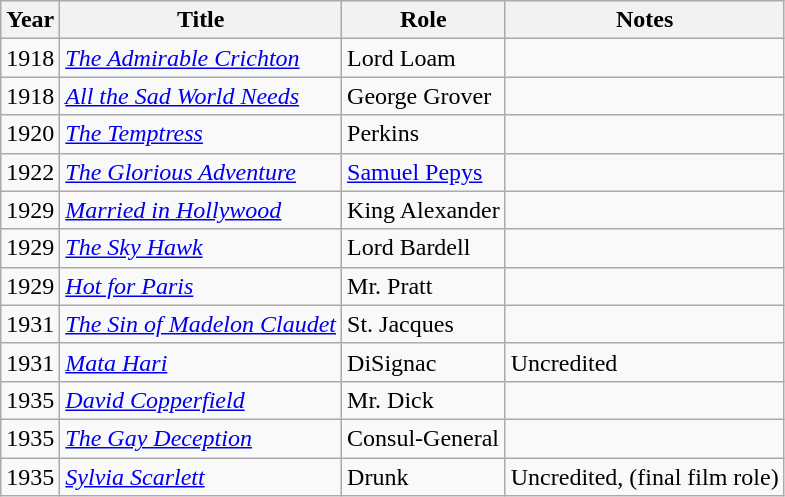<table class="wikitable">
<tr>
<th>Year</th>
<th>Title</th>
<th>Role</th>
<th>Notes</th>
</tr>
<tr>
<td>1918</td>
<td><em><a href='#'>The Admirable Crichton</a></em></td>
<td>Lord Loam</td>
<td></td>
</tr>
<tr>
<td>1918</td>
<td><em><a href='#'>All the Sad World Needs</a></em></td>
<td>George Grover</td>
<td></td>
</tr>
<tr>
<td>1920</td>
<td><em><a href='#'>The Temptress</a></em></td>
<td>Perkins</td>
<td></td>
</tr>
<tr>
<td>1922</td>
<td><em><a href='#'>The Glorious Adventure</a></em></td>
<td><a href='#'>Samuel Pepys</a></td>
<td></td>
</tr>
<tr>
<td>1929</td>
<td><em><a href='#'>Married in Hollywood</a></em></td>
<td>King Alexander</td>
<td></td>
</tr>
<tr>
<td>1929</td>
<td><em><a href='#'>The Sky Hawk</a></em></td>
<td>Lord Bardell</td>
<td></td>
</tr>
<tr>
<td>1929</td>
<td><em><a href='#'>Hot for Paris</a></em></td>
<td>Mr. Pratt</td>
<td></td>
</tr>
<tr>
<td>1931</td>
<td><em><a href='#'>The Sin of Madelon Claudet</a></em></td>
<td>St. Jacques</td>
<td></td>
</tr>
<tr>
<td>1931</td>
<td><em><a href='#'>Mata Hari</a></em></td>
<td>DiSignac</td>
<td>Uncredited</td>
</tr>
<tr>
<td>1935</td>
<td><em><a href='#'>David Copperfield</a></em></td>
<td>Mr. Dick</td>
<td></td>
</tr>
<tr>
<td>1935</td>
<td><em><a href='#'>The Gay Deception</a></em></td>
<td>Consul-General</td>
<td></td>
</tr>
<tr>
<td>1935</td>
<td><em><a href='#'>Sylvia Scarlett</a></em></td>
<td>Drunk</td>
<td>Uncredited, (final film role)</td>
</tr>
</table>
